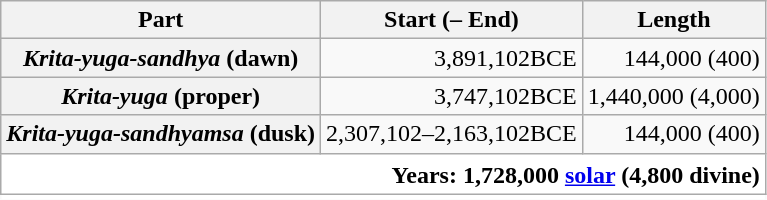<table class="wikitable plainrowheaders" style="border-width:0; text-align:right;">
<tr>
<th scope="col">Part</th>
<th scope="col">Start (– End)</th>
<th scope="col">Length</th>
</tr>
<tr>
<th scope="row"><em>Krita-yuga-sandhya</em> (dawn)</th>
<td>3,891,102BCE</td>
<td class="nowrap">144,000 (400)</td>
</tr>
<tr>
<th scope="row"><em>Krita-yuga</em> (proper)</th>
<td>3,747,102BCE</td>
<td class="nowrap">1,440,000 (4,000)</td>
</tr>
<tr>
<th scope="row"><em>Krita-yuga-sandhyamsa</em> (dusk)</th>
<td>2,307,102–2,163,102BCE</td>
<td class="nowrap">144,000 (400)</td>
</tr>
<tr>
<td colspan="3" style="background-color:#ffffff; font-weight:bold; padding-top:5px;">Years: 1,728,000 <a href='#'>solar</a> (4,800 divine)</td>
</tr>
<tr>
<td colspan="2" style="background-color:#ffffff; border-width:1px 0px 0px 0px; font-size:80%; padding-top:0; text-align:left;"></td>
<td style="background-color:#ffffff; border-width:1px 0px 0px 0px; padding-top:0;"></td>
</tr>
</table>
